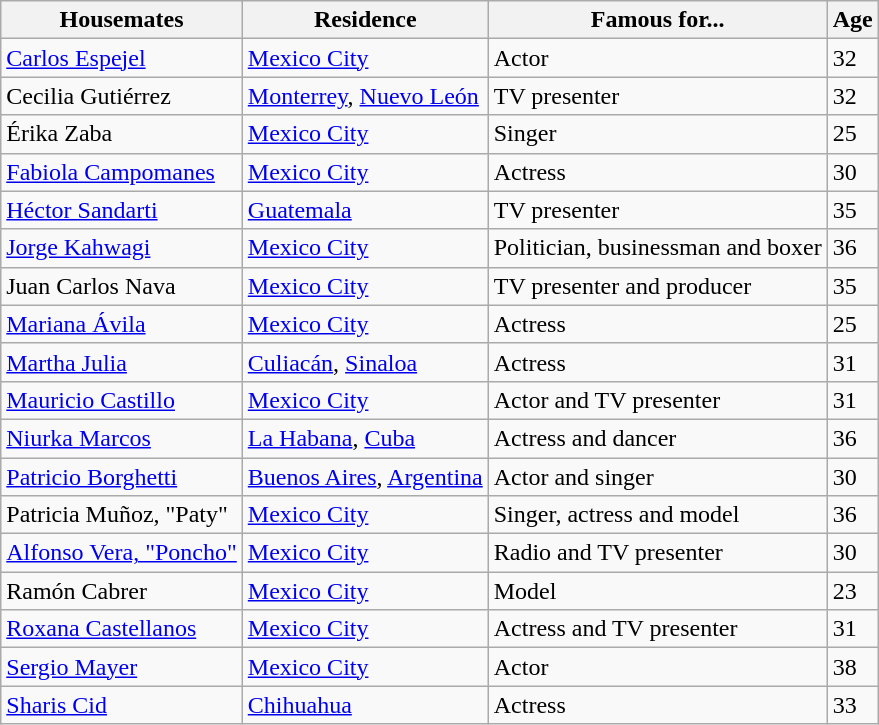<table class="wikitable">
<tr>
<th>Housemates</th>
<th>Residence</th>
<th>Famous for...</th>
<th>Age</th>
</tr>
<tr>
<td><a href='#'>Carlos Espejel</a></td>
<td><a href='#'>Mexico City</a></td>
<td>Actor</td>
<td>32</td>
</tr>
<tr>
<td>Cecilia Gutiérrez</td>
<td><a href='#'>Monterrey</a>, <a href='#'>Nuevo León</a></td>
<td>TV presenter</td>
<td>32</td>
</tr>
<tr>
<td>Érika Zaba</td>
<td><a href='#'>Mexico City</a></td>
<td>Singer</td>
<td>25</td>
</tr>
<tr>
<td><a href='#'>Fabiola Campomanes</a></td>
<td><a href='#'>Mexico City</a></td>
<td>Actress</td>
<td>30</td>
</tr>
<tr>
<td><a href='#'>Héctor Sandarti</a></td>
<td><a href='#'>Guatemala</a></td>
<td>TV presenter</td>
<td>35</td>
</tr>
<tr>
<td><a href='#'>Jorge Kahwagi</a></td>
<td><a href='#'>Mexico City</a></td>
<td>Politician, businessman and boxer</td>
<td>36</td>
</tr>
<tr>
<td>Juan Carlos Nava</td>
<td><a href='#'>Mexico City</a></td>
<td>TV presenter and producer</td>
<td>35</td>
</tr>
<tr>
<td><a href='#'>Mariana Ávila</a></td>
<td><a href='#'>Mexico City</a></td>
<td>Actress</td>
<td>25</td>
</tr>
<tr>
<td><a href='#'>Martha Julia</a></td>
<td><a href='#'>Culiacán</a>, <a href='#'>Sinaloa</a></td>
<td>Actress</td>
<td>31</td>
</tr>
<tr>
<td><a href='#'>Mauricio Castillo</a></td>
<td><a href='#'>Mexico City</a></td>
<td>Actor and TV presenter</td>
<td>31</td>
</tr>
<tr>
<td><a href='#'>Niurka Marcos</a></td>
<td><a href='#'>La Habana</a>, <a href='#'>Cuba</a></td>
<td>Actress and dancer</td>
<td>36</td>
</tr>
<tr>
<td><a href='#'>Patricio Borghetti</a></td>
<td><a href='#'>Buenos Aires</a>, <a href='#'>Argentina</a></td>
<td>Actor and singer</td>
<td>30</td>
</tr>
<tr>
<td>Patricia Muñoz, "Paty"</td>
<td><a href='#'>Mexico City</a></td>
<td>Singer, actress and model</td>
<td>36</td>
</tr>
<tr>
<td><a href='#'>Alfonso Vera, "Poncho"</a></td>
<td><a href='#'>Mexico City</a></td>
<td>Radio and TV presenter</td>
<td>30</td>
</tr>
<tr>
<td>Ramón Cabrer</td>
<td><a href='#'>Mexico City</a></td>
<td>Model</td>
<td>23</td>
</tr>
<tr>
<td><a href='#'>Roxana Castellanos</a></td>
<td><a href='#'>Mexico City</a></td>
<td>Actress and TV presenter</td>
<td>31</td>
</tr>
<tr>
<td><a href='#'>Sergio Mayer</a></td>
<td><a href='#'>Mexico City</a></td>
<td>Actor</td>
<td>38</td>
</tr>
<tr>
<td><a href='#'>Sharis Cid</a></td>
<td><a href='#'>Chihuahua</a></td>
<td>Actress</td>
<td>33</td>
</tr>
</table>
